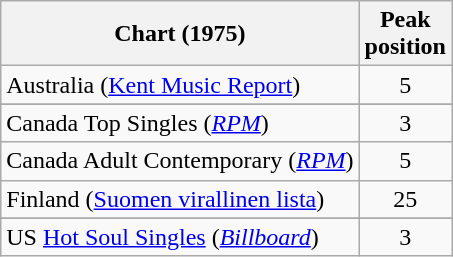<table class="wikitable sortable plainrowheaders">
<tr>
<th>Chart (1975)</th>
<th>Peak<br>position</th>
</tr>
<tr>
<td>Australia (<a href='#'>Kent Music Report</a>)</td>
<td style="text-align:center;">5</td>
</tr>
<tr>
</tr>
<tr>
<td>Canada Top Singles (<em><a href='#'>RPM</a></em>)</td>
<td style="text-align:center;">3</td>
</tr>
<tr>
<td>Canada Adult Contemporary (<em><a href='#'>RPM</a></em>)</td>
<td style="text-align:center;">5</td>
</tr>
<tr>
<td>Finland (<a href='#'>Suomen virallinen lista</a>)</td>
<td style="text-align:center;">25</td>
</tr>
<tr>
</tr>
<tr>
</tr>
<tr>
</tr>
<tr>
</tr>
<tr>
</tr>
<tr>
</tr>
<tr>
<td scope="row">US <a href='#'>Hot Soul Singles</a> (<em><a href='#'>Billboard</a></em>)</td>
<td align="center">3</td>
</tr>
</table>
